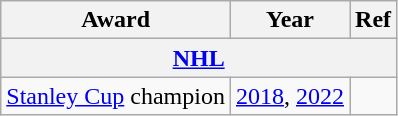<table class="wikitable">
<tr>
<th>Award</th>
<th>Year</th>
<th>Ref</th>
</tr>
<tr>
<th colspan="3"><a href='#'>NHL</a></th>
</tr>
<tr>
<td><a href='#'>Stanley Cup</a> champion</td>
<td><a href='#'>2018</a>, <a href='#'>2022</a></td>
<td></td>
</tr>
</table>
